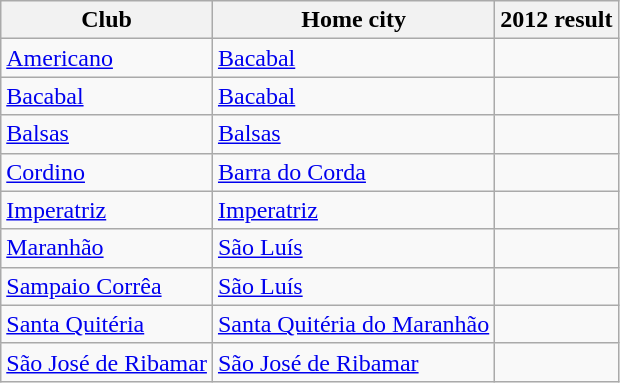<table class="wikitable sortable">
<tr>
<th>Club</th>
<th>Home city</th>
<th>2012 result</th>
</tr>
<tr>
<td><a href='#'>Americano</a></td>
<td><a href='#'>Bacabal</a></td>
<td></td>
</tr>
<tr>
<td><a href='#'>Bacabal</a></td>
<td><a href='#'>Bacabal</a></td>
<td></td>
</tr>
<tr>
<td><a href='#'>Balsas</a></td>
<td><a href='#'>Balsas</a></td>
<td></td>
</tr>
<tr>
<td><a href='#'>Cordino</a></td>
<td><a href='#'>Barra do Corda</a></td>
<td></td>
</tr>
<tr>
<td><a href='#'>Imperatriz</a></td>
<td><a href='#'>Imperatriz</a></td>
<td></td>
</tr>
<tr>
<td><a href='#'>Maranhão</a></td>
<td><a href='#'>São Luís</a></td>
<td></td>
</tr>
<tr>
<td><a href='#'>Sampaio Corrêa</a></td>
<td><a href='#'>São Luís</a></td>
<td></td>
</tr>
<tr>
<td><a href='#'>Santa Quitéria</a></td>
<td><a href='#'>Santa Quitéria do Maranhão</a></td>
<td></td>
</tr>
<tr>
<td><a href='#'>São José de Ribamar</a></td>
<td><a href='#'>São José de Ribamar</a></td>
<td></td>
</tr>
</table>
